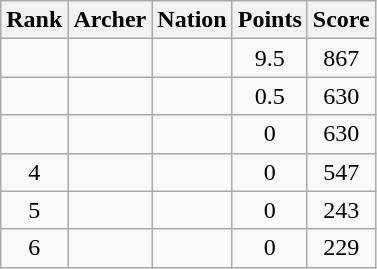<table class=wikitable style="text-align:center">
<tr>
<th>Rank</th>
<th>Archer</th>
<th>Nation</th>
<th>Points</th>
<th>Score</th>
</tr>
<tr>
<td></td>
<td align=left></td>
<td align=left></td>
<td>9.5</td>
<td>867</td>
</tr>
<tr>
<td></td>
<td align=left></td>
<td align=left></td>
<td>0.5</td>
<td>630</td>
</tr>
<tr>
<td></td>
<td align=left></td>
<td align=left></td>
<td>0</td>
<td>630</td>
</tr>
<tr>
<td>4</td>
<td align=left></td>
<td align=left></td>
<td>0</td>
<td>547</td>
</tr>
<tr>
<td>5</td>
<td align=left></td>
<td align=left></td>
<td>0</td>
<td>243</td>
</tr>
<tr>
<td>6</td>
<td align=left></td>
<td align=left></td>
<td>0</td>
<td>229</td>
</tr>
</table>
